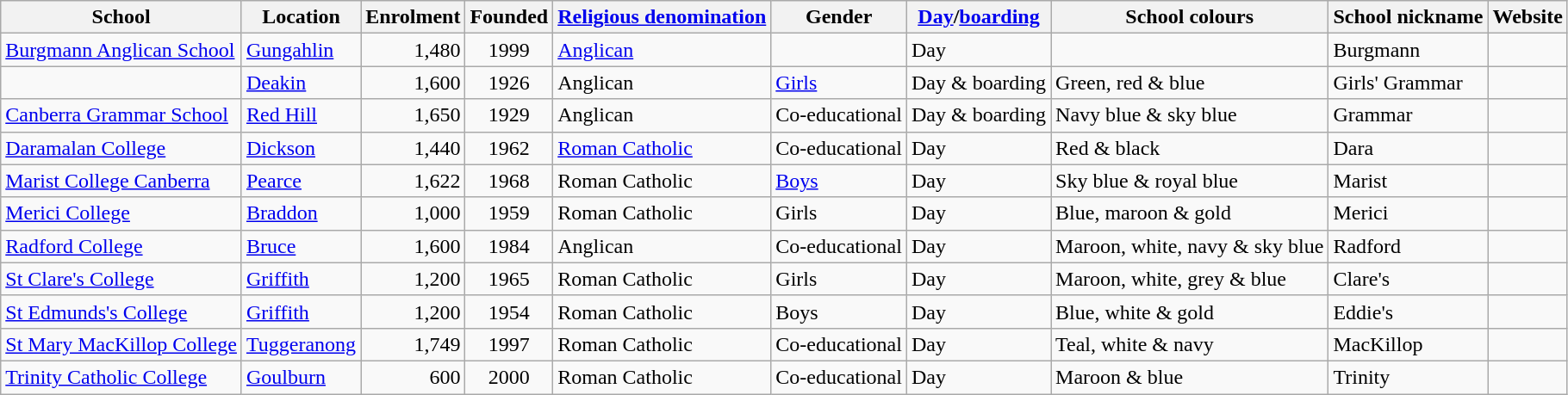<table class="wikitable sortable">
<tr>
<th>School</th>
<th>Location</th>
<th>Enrolment</th>
<th>Founded</th>
<th><a href='#'>Religious denomination</a></th>
<th>Gender</th>
<th><a href='#'>Day</a>/<a href='#'>boarding</a></th>
<th>School colours</th>
<th>School nickname</th>
<th>Website</th>
</tr>
<tr>
<td><a href='#'>Burgmann Anglican School</a></td>
<td><a href='#'>Gungahlin</a></td>
<td align=right>1,480</td>
<td align=center>1999</td>
<td><a href='#'>Anglican</a></td>
<td></td>
<td>Day</td>
<td> <br></td>
<td>Burgmann</td>
<td></td>
</tr>
<tr>
<td></td>
<td><a href='#'>Deakin</a></td>
<td align=right>1,600</td>
<td align=center>1926</td>
<td>Anglican</td>
<td><a href='#'>Girls</a></td>
<td>Day & boarding</td>
<td>Green, red & blue <br></td>
<td>Girls' Grammar</td>
<td></td>
</tr>
<tr>
<td><a href='#'>Canberra Grammar School</a></td>
<td><a href='#'>Red Hill</a></td>
<td align=right>1,650</td>
<td align=center>1929</td>
<td>Anglican</td>
<td>Co-educational</td>
<td>Day & boarding</td>
<td>Navy blue & sky blue <br></td>
<td>Grammar</td>
<td></td>
</tr>
<tr>
<td><a href='#'>Daramalan College</a></td>
<td><a href='#'>Dickson</a></td>
<td align=right>1,440</td>
<td align=center>1962</td>
<td><a href='#'>Roman Catholic</a></td>
<td>Co-educational</td>
<td>Day</td>
<td>Red & black<br></td>
<td>Dara</td>
<td></td>
</tr>
<tr>
<td><a href='#'>Marist College Canberra</a></td>
<td><a href='#'>Pearce</a></td>
<td align=right>1,622</td>
<td align=center>1968</td>
<td>Roman Catholic</td>
<td><a href='#'>Boys</a></td>
<td>Day</td>
<td>Sky blue & royal blue <br></td>
<td>Marist</td>
<td></td>
</tr>
<tr>
<td><a href='#'>Merici College</a></td>
<td><a href='#'>Braddon</a></td>
<td align=right>1,000</td>
<td align=center>1959</td>
<td>Roman Catholic</td>
<td>Girls</td>
<td>Day</td>
<td>Blue, maroon & gold <br></td>
<td>Merici</td>
<td></td>
</tr>
<tr>
<td><a href='#'>Radford College</a></td>
<td><a href='#'>Bruce</a></td>
<td align=right>1,600</td>
<td align=center>1984</td>
<td>Anglican</td>
<td>Co-educational</td>
<td>Day</td>
<td>Maroon, white, navy & sky blue <br></td>
<td>Radford</td>
<td></td>
</tr>
<tr>
<td><a href='#'>St Clare's College</a></td>
<td><a href='#'>Griffith</a></td>
<td align=right>1,200</td>
<td align=center>1965</td>
<td>Roman Catholic</td>
<td>Girls</td>
<td>Day</td>
<td>Maroon, white, grey & blue <br></td>
<td>Clare's</td>
<td></td>
</tr>
<tr>
<td><a href='#'>St Edmunds's College</a></td>
<td><a href='#'>Griffith</a></td>
<td align=right>1,200</td>
<td align=center>1954</td>
<td>Roman Catholic</td>
<td>Boys</td>
<td>Day</td>
<td>Blue, white & gold <br></td>
<td>Eddie's</td>
<td></td>
</tr>
<tr>
<td><a href='#'>St Mary MacKillop College</a></td>
<td><a href='#'>Tuggeranong</a></td>
<td align=right>1,749</td>
<td align=center>1997</td>
<td>Roman Catholic</td>
<td>Co-educational</td>
<td>Day</td>
<td>Teal, white & navy <br></td>
<td>MacKillop</td>
<td></td>
</tr>
<tr>
<td><a href='#'>Trinity Catholic College</a></td>
<td><a href='#'>Goulburn</a></td>
<td align=right>600</td>
<td align=center>2000</td>
<td>Roman Catholic</td>
<td>Co-educational</td>
<td>Day</td>
<td>Maroon & blue<br></td>
<td>Trinity</td>
<td></td>
</tr>
</table>
